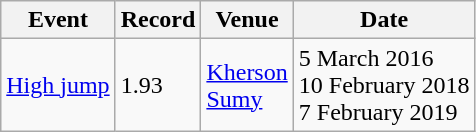<table class="wikitable">
<tr>
<th>Event</th>
<th>Record</th>
<th>Venue</th>
<th>Date</th>
</tr>
<tr>
<td><a href='#'>High jump</a></td>
<td>1.93</td>
<td><a href='#'>Kherson</a><br><a href='#'>Sumy</a></td>
<td>5 March 2016<br>10 February 2018<br>7 February 2019</td>
</tr>
</table>
